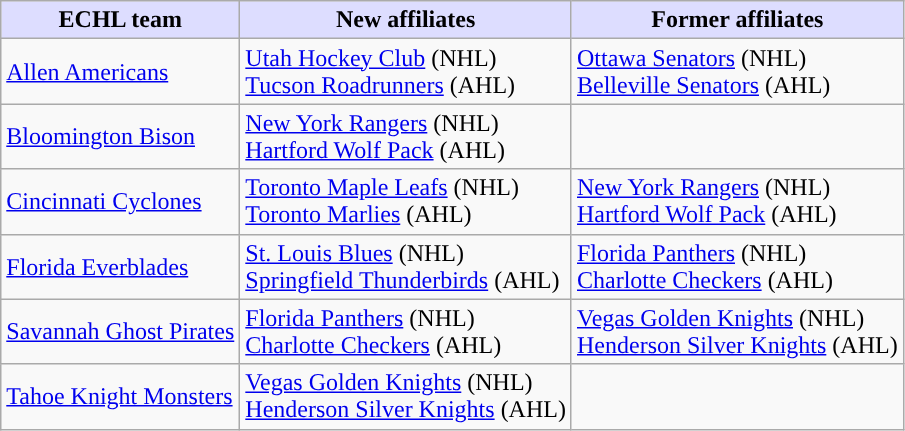<table class="wikitable">
<tr>
<th style="background:#ddf">ECHL team</th>
<th style="background:#ddf">New affiliates</th>
<th style="background:#ddf">Former affiliates</th>
</tr>
<tr>
<td><a href='#'>Allen Americans</a></td>
<td><a href='#'>Utah Hockey Club</a> (NHL)<br> <a href='#'>Tucson Roadrunners</a> (AHL)</td>
<td><a href='#'>Ottawa Senators</a> (NHL)<br> <a href='#'>Belleville Senators</a> (AHL)</td>
</tr>
<tr>
<td><a href='#'>Bloomington Bison</a></td>
<td><a href='#'>New York Rangers</a> (NHL)<br> <a href='#'>Hartford Wolf Pack</a> (AHL)</td>
<td></td>
</tr>
<tr>
<td><a href='#'>Cincinnati Cyclones</a></td>
<td><a href='#'>Toronto Maple Leafs</a> (NHL)<br> <a href='#'>Toronto Marlies</a> (AHL)</td>
<td><a href='#'>New York Rangers</a> (NHL)<br> <a href='#'>Hartford Wolf Pack</a> (AHL)</td>
</tr>
<tr>
<td><a href='#'>Florida Everblades</a></td>
<td><a href='#'>St. Louis Blues</a> (NHL)<br> <a href='#'>Springfield Thunderbirds</a> (AHL)</td>
<td><a href='#'>Florida Panthers</a> (NHL)<br> <a href='#'>Charlotte Checkers</a> (AHL)</td>
</tr>
<tr>
<td><a href='#'>Savannah Ghost Pirates</a></td>
<td><a href='#'>Florida Panthers</a> (NHL)<br> <a href='#'>Charlotte Checkers</a> (AHL)</td>
<td><a href='#'>Vegas Golden Knights</a> (NHL)<br> <a href='#'>Henderson Silver Knights</a> (AHL)</td>
</tr>
<tr>
<td><a href='#'>Tahoe Knight Monsters</a></td>
<td><a href='#'>Vegas Golden Knights</a> (NHL)<br> <a href='#'>Henderson Silver Knights</a> (AHL)</td>
<td></td>
</tr>
</table>
